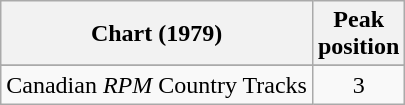<table class="wikitable sortable">
<tr>
<th align="left">Chart (1979)</th>
<th align="center">Peak<br>position</th>
</tr>
<tr>
</tr>
<tr>
</tr>
<tr>
</tr>
<tr>
<td align="left">Canadian <em>RPM</em> Country Tracks</td>
<td align="center">3</td>
</tr>
</table>
